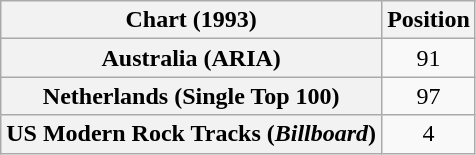<table class="wikitable sortable plainrowheaders" style="text-align:center">
<tr>
<th scope="col">Chart (1993)</th>
<th scope="col">Position</th>
</tr>
<tr>
<th scope="row">Australia (ARIA)</th>
<td>91</td>
</tr>
<tr>
<th scope="row">Netherlands (Single Top 100)</th>
<td>97</td>
</tr>
<tr>
<th scope="row">US Modern Rock Tracks (<em>Billboard</em>)</th>
<td>4</td>
</tr>
</table>
